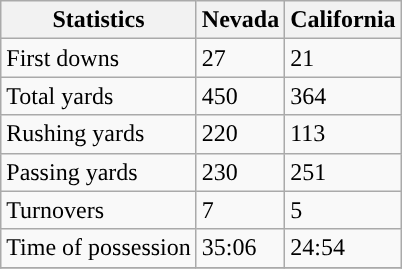<table class="wikitable">
<tr>
<th>Statistics</th>
<th>Nevada</th>
<th>California</th>
</tr>
<tr>
<td>First downs</td>
<td>27</td>
<td>21</td>
</tr>
<tr>
<td>Total yards</td>
<td>450</td>
<td>364</td>
</tr>
<tr>
<td>Rushing yards</td>
<td>220</td>
<td>113</td>
</tr>
<tr>
<td>Passing yards</td>
<td>230</td>
<td>251</td>
</tr>
<tr>
<td>Turnovers</td>
<td>7</td>
<td>5</td>
</tr>
<tr>
<td>Time of possession</td>
<td>35:06</td>
<td>24:54</td>
</tr>
<tr>
</tr>
</table>
